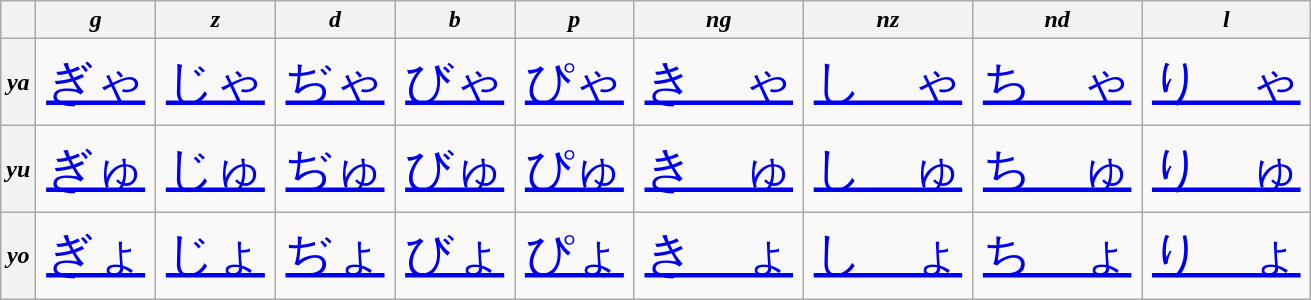<table class="wikitable">
<tr>
<th></th>
<th><em>g</em></th>
<th><em>z</em></th>
<th><em>d</em></th>
<th><em>b</em></th>
<th><em>p</em></th>
<th><em>ng</em></th>
<th><em>nz</em></th>
<th><em>nd</em></th>
<th><em>l</em></th>
</tr>
<tr style="font-size:2em">
<th style="font-size:0.5em"><em>ya</em></th>
<td><a href='#'>ぎゃ</a></td>
<td><a href='#'>じゃ</a></td>
<td><a href='#'>ぢゃ</a></td>
<td><a href='#'>びゃ</a></td>
<td><a href='#'>ぴゃ</a></td>
<td><a href='#'>き゚ゃ</a></td>
<td><a href='#'>し゚ゃ</a></td>
<td><a href='#'>ち゚ゃ</a></td>
<td><a href='#'>り゚ゃ</a></td>
</tr>
<tr style="font-size:2em">
<th style="font-size:0.5em"><em>yu</em></th>
<td><a href='#'>ぎゅ</a></td>
<td><a href='#'>じゅ</a></td>
<td><a href='#'>ぢゅ</a></td>
<td><a href='#'>びゅ</a></td>
<td><a href='#'>ぴゅ</a></td>
<td><a href='#'>き゚ゅ</a></td>
<td><a href='#'>し゚ゅ</a></td>
<td><a href='#'>ち゚ゅ</a></td>
<td><a href='#'>り゚ゅ</a></td>
</tr>
<tr style="font-size:2em">
<th style="font-size:0.5em"><em>yo</em></th>
<td><a href='#'>ぎょ</a></td>
<td><a href='#'>じょ</a></td>
<td><a href='#'>ぢょ</a></td>
<td><a href='#'>びょ</a></td>
<td><a href='#'>ぴょ</a></td>
<td><a href='#'>き゚ょ</a></td>
<td><a href='#'>し゚ょ</a></td>
<td><a href='#'>ち゚ょ</a></td>
<td><a href='#'>り゚ょ</a></td>
</tr>
</table>
